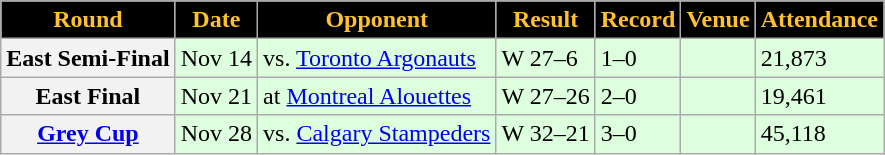<table class="wikitable sortable">
<tr>
<th style="background:black;color:#FFC12D;">Round</th>
<th style="background:black;color:#FFC12D;">Date</th>
<th style="background:black;color:#FFC12D;">Opponent</th>
<th style="background:black;color:#FFC12D;">Result</th>
<th style="background:black;color:#FFC12D;">Record</th>
<th style="background:black;color:#FFC12D;">Venue</th>
<th style="background:black;color:#FFC12D;">Attendance</th>
</tr>
<tr style="background:#ddffdd">
<th>East Semi-Final</th>
<td>Nov 14</td>
<td>vs. <a href='#'>Toronto Argonauts</a></td>
<td>W 27–6</td>
<td>1–0</td>
<td></td>
<td>21,873</td>
</tr>
<tr style="background:#ddffdd">
<th>East Final</th>
<td>Nov 21</td>
<td>at <a href='#'>Montreal Alouettes</a></td>
<td>W 27–26</td>
<td>2–0</td>
<td></td>
<td>19,461</td>
</tr>
<tr style="background:#ddffdd">
<th><a href='#'>Grey Cup</a></th>
<td>Nov 28</td>
<td>vs. <a href='#'>Calgary Stampeders</a></td>
<td>W 32–21</td>
<td>3–0</td>
<td></td>
<td>45,118</td>
</tr>
</table>
